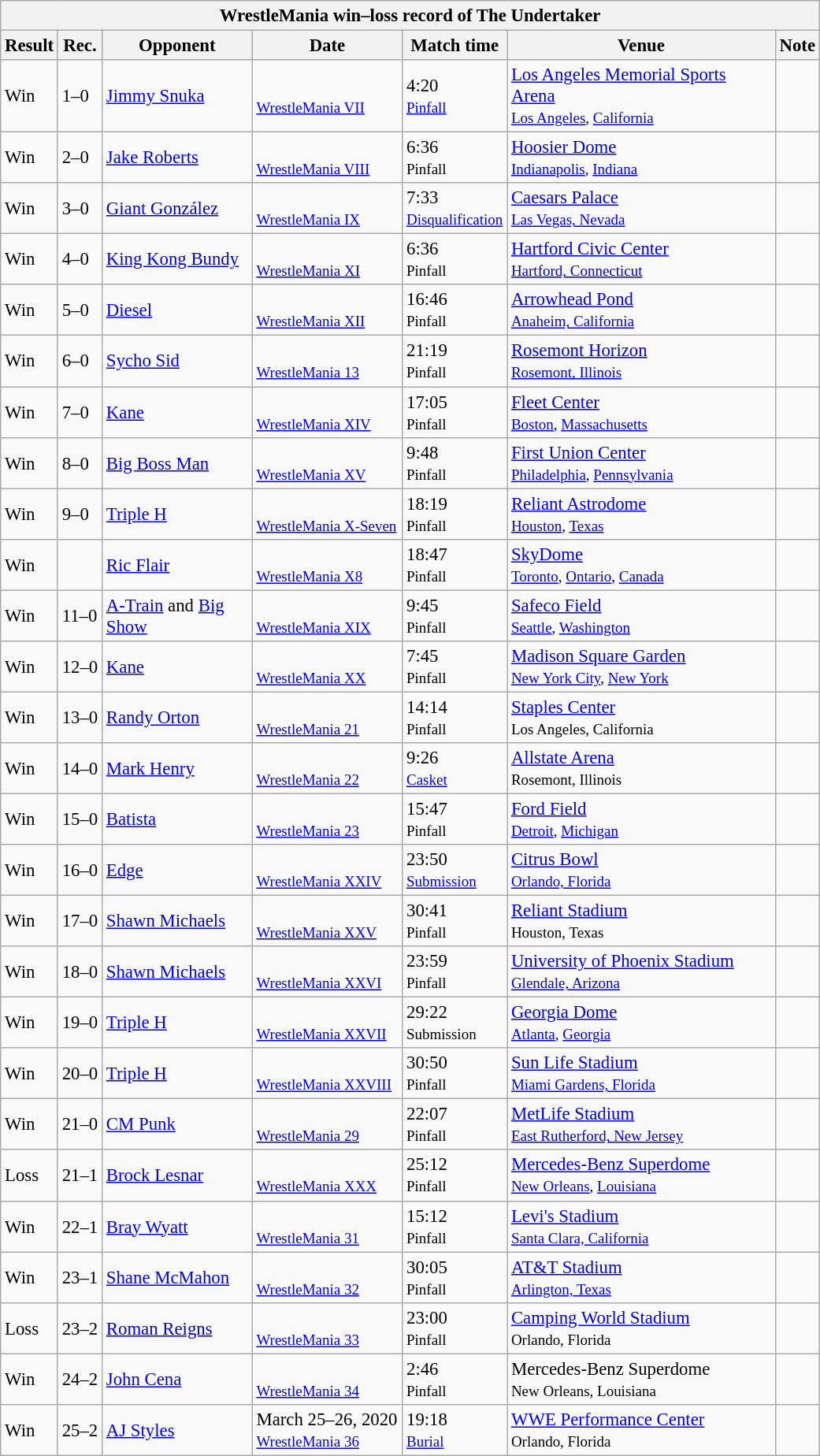<table class="sortable wikitable" style="font-size:95%">
<tr>
<th colspan="7" align="center">WrestleMania win–loss record of The Undertaker</th>
</tr>
<tr>
<th>Result</th>
<th>Rec.</th>
<th width=120>Opponent</th>
<th width=120>Date</th>
<th>Match time</th>
<th width=220>Venue</th>
<th>Note</th>
</tr>
<tr>
<td>Win</td>
<td>1–0</td>
<td><a href='#'>Jimmy Snuka</a></td>
<td><br><small><a href='#'>WrestleMania VII</a></small></td>
<td>4:20<br><small><a href='#'>Pinfall</a></small></td>
<td><a href='#'>Los Angeles Memorial Sports Arena</a><br><small><a href='#'>Los Angeles</a>, <a href='#'>California</a></small></td>
<td></td>
</tr>
<tr>
<td>Win</td>
<td>2–0</td>
<td><a href='#'>Jake Roberts</a></td>
<td><br><small><a href='#'>WrestleMania VIII</a></small></td>
<td>6:36<br><small>Pinfall</small></td>
<td><a href='#'>Hoosier Dome</a><br><small><a href='#'>Indianapolis</a>, <a href='#'>Indiana</a></small></td>
<td></td>
</tr>
<tr>
<td>Win</td>
<td>3–0<br></td>
<td><a href='#'>Giant González</a></td>
<td><br><small><a href='#'>WrestleMania IX</a></small></td>
<td>7:33<br><small><a href='#'>Disqualification</a></small></td>
<td><a href='#'>Caesars Palace</a><br><small><a href='#'>Las Vegas, Nevada</a></small></td>
<td></td>
</tr>
<tr>
<td>Win</td>
<td>4–0</td>
<td><a href='#'>King Kong Bundy</a></td>
<td><br><small><a href='#'>WrestleMania XI</a></small></td>
<td>6:36<br><small>Pinfall</small></td>
<td><a href='#'>Hartford Civic Center</a><br><small><a href='#'>Hartford, Connecticut</a></small></td>
<td></td>
</tr>
<tr>
<td>Win</td>
<td>5–0<br></td>
<td><a href='#'>Diesel</a></td>
<td><br><small><a href='#'>WrestleMania XII</a></small></td>
<td>16:46<br><small>Pinfall</small></td>
<td><a href='#'>Arrowhead Pond</a><br><small><a href='#'>Anaheim, California</a></small></td>
<td></td>
</tr>
<tr>
<td>Win</td>
<td>6–0</td>
<td><a href='#'>Sycho Sid</a></td>
<td><br><small><a href='#'>WrestleMania 13</a></small></td>
<td>21:19<br><small>Pinfall</small></td>
<td><a href='#'>Rosemont Horizon</a><br><small><a href='#'>Rosemont, Illinois</a></small></td>
<td></td>
</tr>
<tr>
<td>Win</td>
<td>7–0</td>
<td><a href='#'>Kane</a></td>
<td><br><small><a href='#'>WrestleMania XIV</a></small></td>
<td>17:05<br><small>Pinfall</small></td>
<td><a href='#'>Fleet Center</a><br><small><a href='#'>Boston</a>, <a href='#'>Massachusetts</a></small></td>
<td></td>
</tr>
<tr>
<td>Win</td>
<td>8–0</td>
<td><a href='#'>Big Boss Man</a></td>
<td><br><small><a href='#'>WrestleMania XV</a></small></td>
<td>9:48<br><small>Pinfall</small></td>
<td><a href='#'>First Union Center</a><br><small><a href='#'>Philadelphia</a>, <a href='#'>Pennsylvania</a></small></td>
<td></td>
</tr>
<tr>
<td>Win</td>
<td>9–0</td>
<td><a href='#'>Triple H</a></td>
<td><br><small><a href='#'>WrestleMania X-Seven</a></small></td>
<td>18:19<br><small>Pinfall</small></td>
<td><a href='#'>Reliant Astrodome</a><br><small><a href='#'>Houston</a>, <a href='#'>Texas</a></small></td>
<td></td>
</tr>
<tr>
<td>Win</td>
<td></td>
<td><a href='#'>Ric Flair</a></td>
<td><br><small><a href='#'>WrestleMania X8</a></small></td>
<td>18:47<br><small>Pinfall</small></td>
<td><a href='#'>SkyDome</a><br><small><a href='#'>Toronto</a>, <a href='#'>Ontario</a>, <a href='#'>Canada</a></small></td>
<td></td>
</tr>
<tr>
<td>Win</td>
<td>11–0</td>
<td><a href='#'>A-Train</a> and <a href='#'>Big Show</a></td>
<td><br><small><a href='#'>WrestleMania XIX</a></small></td>
<td>9:45<br><small>Pinfall</small></td>
<td><a href='#'>Safeco Field</a><br><small><a href='#'>Seattle</a>, <a href='#'>Washington</a></small></td>
<td></td>
</tr>
<tr>
<td>Win</td>
<td>12–0</td>
<td><a href='#'>Kane</a></td>
<td><br><small><a href='#'>WrestleMania XX</a></small></td>
<td>7:45<br><small>Pinfall</small></td>
<td><a href='#'>Madison Square Garden</a><br><small><a href='#'>New York City</a>, <a href='#'>New York</a></small></td>
<td></td>
</tr>
<tr>
<td>Win</td>
<td>13–0</td>
<td><a href='#'>Randy Orton</a></td>
<td><br><small><a href='#'>WrestleMania 21</a></small></td>
<td>14:14<br><small>Pinfall</small></td>
<td><a href='#'>Staples Center</a><br><small>Los Angeles, California</small></td>
<td></td>
</tr>
<tr>
<td>Win</td>
<td>14–0</td>
<td><a href='#'>Mark Henry</a></td>
<td><br><small><a href='#'>WrestleMania 22</a></small></td>
<td>9:26<br><small><a href='#'>Casket</a></small></td>
<td><a href='#'>Allstate Arena</a><br><small>Rosemont, Illinois</small></td>
<td></td>
</tr>
<tr>
<td>Win</td>
<td>15–0</td>
<td><a href='#'>Batista</a></td>
<td><br><small><a href='#'>WrestleMania 23</a></small></td>
<td>15:47<br><small>Pinfall</small></td>
<td><a href='#'>Ford Field</a><br><small><a href='#'>Detroit</a>, <a href='#'>Michigan</a></small></td>
<td></td>
</tr>
<tr>
<td>Win</td>
<td>16–0</td>
<td><a href='#'>Edge</a></td>
<td><br><small><a href='#'>WrestleMania XXIV</a></small></td>
<td>23:50<br><small><a href='#'>Submission</a></small></td>
<td><a href='#'>Citrus Bowl</a><br><small><a href='#'>Orlando, Florida</a></small></td>
<td></td>
</tr>
<tr>
<td>Win</td>
<td>17–0</td>
<td><a href='#'>Shawn Michaels</a></td>
<td><br><small><a href='#'>WrestleMania XXV</a></small></td>
<td>30:41<br><small>Pinfall</small></td>
<td><a href='#'>Reliant Stadium</a><br><small>Houston, Texas</small></td>
<td></td>
</tr>
<tr>
<td>Win</td>
<td>18–0</td>
<td><a href='#'>Shawn Michaels</a></td>
<td><br><small><a href='#'>WrestleMania XXVI</a></small></td>
<td>23:59<br><small>Pinfall</small></td>
<td><a href='#'>University of Phoenix Stadium</a><br><small><a href='#'>Glendale, Arizona</a></small></td>
<td></td>
</tr>
<tr>
<td>Win</td>
<td>19–0</td>
<td><a href='#'>Triple H</a></td>
<td><br><small><a href='#'>WrestleMania XXVII</a></small></td>
<td>29:22<br><small>Submission</small></td>
<td><a href='#'>Georgia Dome</a><br><small><a href='#'>Atlanta</a>, <a href='#'>Georgia</a></small></td>
<td></td>
</tr>
<tr>
<td>Win</td>
<td>20–0</td>
<td><a href='#'>Triple H</a></td>
<td><br><small><a href='#'>WrestleMania XXVIII</a></small></td>
<td>30:50<br><small>Pinfall</small></td>
<td><a href='#'>Sun Life Stadium</a><br><small><a href='#'>Miami Gardens, Florida</a></small></td>
<td></td>
</tr>
<tr>
<td>Win</td>
<td>21–0</td>
<td><a href='#'>CM Punk</a></td>
<td><br><small><a href='#'>WrestleMania 29</a></small></td>
<td>22:07<br><small>Pinfall</small></td>
<td><a href='#'>MetLife Stadium</a><br><small><a href='#'>East Rutherford, New Jersey</a></small></td>
<td></td>
</tr>
<tr>
<td>Loss</td>
<td>21–1</td>
<td><a href='#'>Brock Lesnar</a></td>
<td><br><small><a href='#'>WrestleMania XXX</a></small></td>
<td>25:12<br><small>Pinfall</small></td>
<td><a href='#'>Mercedes-Benz Superdome</a><br><small><a href='#'>New Orleans</a>, <a href='#'>Louisiana</a></small></td>
<td></td>
</tr>
<tr>
<td>Win</td>
<td>22–1</td>
<td><a href='#'>Bray Wyatt</a></td>
<td><br><small><a href='#'>WrestleMania 31</a></small></td>
<td>15:12<br><small>Pinfall</small></td>
<td><a href='#'>Levi's Stadium</a><br><small><a href='#'>Santa Clara, California</a></small></td>
<td></td>
</tr>
<tr>
<td>Win</td>
<td>23–1</td>
<td><a href='#'>Shane McMahon</a></td>
<td><br><small><a href='#'>WrestleMania 32</a></small></td>
<td>30:05<br><small>Pinfall</small></td>
<td><a href='#'>AT&T Stadium</a><br><small><a href='#'>Arlington, Texas</a></small></td>
<td></td>
</tr>
<tr>
<td>Loss</td>
<td>23–2</td>
<td><a href='#'>Roman Reigns</a></td>
<td><br><small><a href='#'>WrestleMania 33</a></small></td>
<td>23:00<br><small>Pinfall</small></td>
<td><a href='#'>Camping World Stadium</a><br><small>Orlando, Florida</small></td>
<td></td>
</tr>
<tr>
<td>Win</td>
<td>24–2</td>
<td><a href='#'>John Cena</a></td>
<td><br><small><a href='#'>WrestleMania 34</a></small></td>
<td>2:46<br><small>Pinfall</small></td>
<td>Mercedes-Benz Superdome<br><small>New Orleans, Louisiana</small></td>
<td></td>
</tr>
<tr>
<td>Win</td>
<td>25–2</td>
<td><a href='#'>AJ Styles</a></td>
<td>March 25–26, 2020<br><small><a href='#'>WrestleMania 36</a></small></td>
<td>19:18<br><small><a href='#'>Burial</a></small></td>
<td><a href='#'>WWE Performance Center</a><br><small>Orlando, Florida</small></td>
<td></td>
</tr>
</table>
